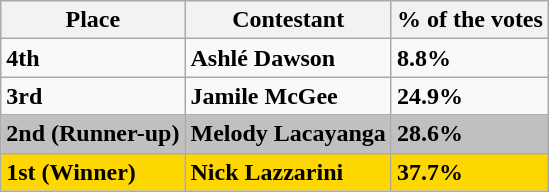<table class="wikitable">
<tr>
<th>Place</th>
<th>Contestant</th>
<th>% of the votes</th>
</tr>
<tr>
<td><strong>4th</strong></td>
<td><strong>Ashlé Dawson</strong></td>
<td><strong>8.8%</strong></td>
</tr>
<tr style="background:bronze;">
<td><strong>3rd</strong></td>
<td><strong>Jamile McGee</strong></td>
<td><strong>24.9%</strong></td>
</tr>
<tr style="background:silver;">
<td><strong>2nd (Runner-up)</strong></td>
<td><strong>Melody Lacayanga</strong></td>
<td><strong>28.6%</strong></td>
</tr>
<tr style="background:gold;">
<td><strong>1st (Winner)</strong></td>
<td><strong>Nick Lazzarini</strong></td>
<td><strong>37.7%</strong></td>
</tr>
</table>
